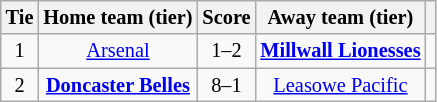<table class="wikitable" style="text-align:center; font-size:85%">
<tr>
<th>Tie</th>
<th>Home team (tier)</th>
<th>Score</th>
<th>Away team (tier)</th>
<th></th>
</tr>
<tr>
<td align="center">1</td>
<td><a href='#'>Arsenal</a></td>
<td align="center">1–2</td>
<td><strong><a href='#'>Millwall Lionesses</a></strong></td>
<td></td>
</tr>
<tr>
<td align="center">2</td>
<td><strong><a href='#'>Doncaster Belles</a></strong></td>
<td align="center">8–1</td>
<td><a href='#'>Leasowe Pacific</a></td>
<td></td>
</tr>
</table>
